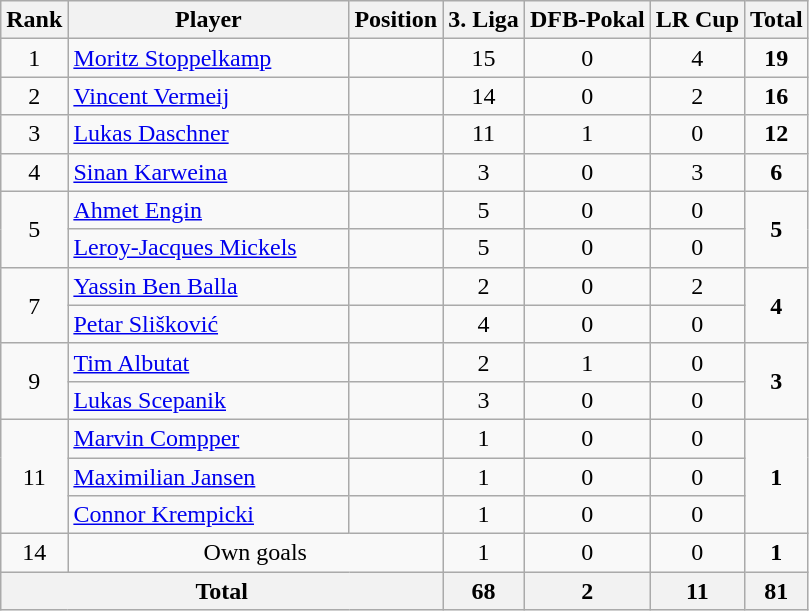<table class="wikitable">
<tr>
<th>Rank</th>
<th style="width:180px;">Player</th>
<th>Position</th>
<th>3. Liga</th>
<th>DFB-Pokal</th>
<th>LR Cup</th>
<th>Total</th>
</tr>
<tr>
<td align=center>1</td>
<td> <a href='#'>Moritz Stoppelkamp</a></td>
<td align=center></td>
<td align=center>15</td>
<td align=center>0</td>
<td align=center>4</td>
<td align=center><strong>19</strong></td>
</tr>
<tr>
<td align=center>2</td>
<td> <a href='#'>Vincent Vermeij</a></td>
<td align=center></td>
<td align=center>14</td>
<td align=center>0</td>
<td align=center>2</td>
<td align=center><strong>16</strong></td>
</tr>
<tr>
<td align=center>3</td>
<td> <a href='#'>Lukas Daschner</a></td>
<td align=center></td>
<td align=center>11</td>
<td align=center>1</td>
<td align=center>0</td>
<td align=center><strong>12</strong></td>
</tr>
<tr>
<td align=center>4</td>
<td> <a href='#'>Sinan Karweina</a></td>
<td align=center></td>
<td align=center>3</td>
<td align=center>0</td>
<td align=center>3</td>
<td align=center><strong>6</strong></td>
</tr>
<tr>
<td align=center rowspan=2>5</td>
<td> <a href='#'>Ahmet Engin</a></td>
<td align=center></td>
<td align=center>5</td>
<td align=center>0</td>
<td align=center>0</td>
<td align=center rowspan=2><strong>5</strong></td>
</tr>
<tr>
<td> <a href='#'>Leroy-Jacques Mickels</a></td>
<td align=center></td>
<td align=center>5</td>
<td align=center>0</td>
<td align=center>0</td>
</tr>
<tr>
<td align=center rowspan=2>7</td>
<td> <a href='#'>Yassin Ben Balla</a></td>
<td align=center></td>
<td align=center>2</td>
<td align=center>0</td>
<td align=center>2</td>
<td align=center rowspan=2><strong>4</strong></td>
</tr>
<tr>
<td> <a href='#'>Petar Slišković</a></td>
<td align=center></td>
<td align=center>4</td>
<td align=center>0</td>
<td align=center>0</td>
</tr>
<tr>
<td align=center rowspan=2>9</td>
<td> <a href='#'>Tim Albutat</a></td>
<td align=center></td>
<td align=center>2</td>
<td align=center>1</td>
<td align=center>0</td>
<td align=center rowspan=2><strong>3</strong></td>
</tr>
<tr>
<td> <a href='#'>Lukas Scepanik</a></td>
<td align=center></td>
<td align=center>3</td>
<td align=center>0</td>
<td align=center>0</td>
</tr>
<tr>
<td align=center rowspan=3>11</td>
<td> <a href='#'>Marvin Compper</a></td>
<td align=center></td>
<td align=center>1</td>
<td align=center>0</td>
<td align=center>0</td>
<td align=center rowspan=3><strong>1</strong></td>
</tr>
<tr>
<td> <a href='#'>Maximilian Jansen</a></td>
<td align=center></td>
<td align=center>1</td>
<td align=center>0</td>
<td align=center>0</td>
</tr>
<tr>
<td> <a href='#'>Connor Krempicki</a></td>
<td align=center></td>
<td align=center>1</td>
<td align=center>0</td>
<td align=center>0</td>
</tr>
<tr>
<td align=center>14</td>
<td align=center colspan=2>Own goals</td>
<td align=center>1</td>
<td align=center>0</td>
<td align=center>0</td>
<td align=center><strong>1</strong></td>
</tr>
<tr>
<th align=center colspan=3>Total</th>
<th align=center>68</th>
<th align=center>2</th>
<th align=center>11</th>
<th align=center>81</th>
</tr>
</table>
